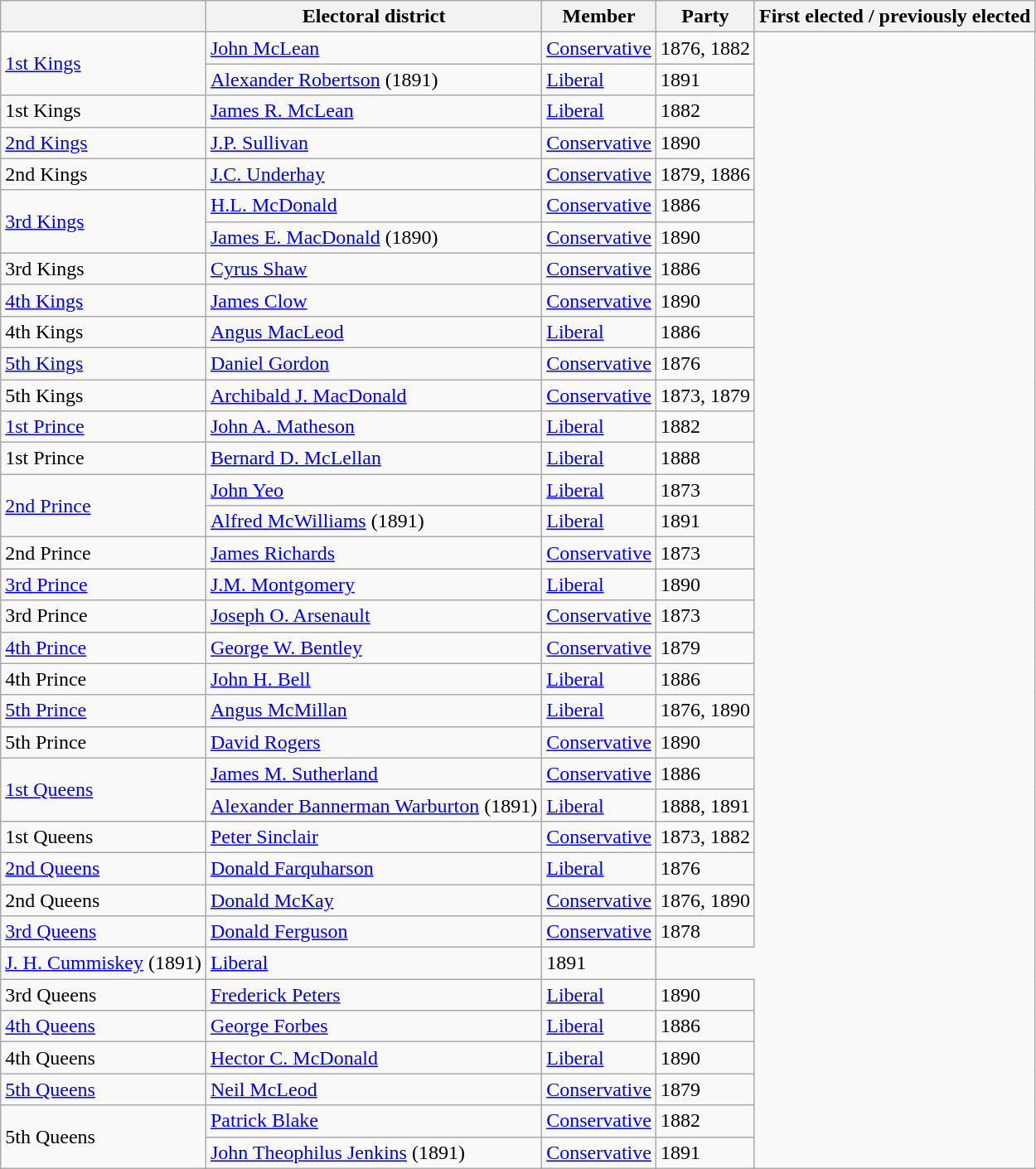<table class="wikitable sortable">
<tr>
<th></th>
<th>Electoral district</th>
<th>Member</th>
<th>Party</th>
<th>First elected / previously elected</th>
</tr>
<tr>
<td rowspan=2><a href='#'>1st Kings</a></td>
<td><a href='#'>John McLean</a></td>
<td><a href='#'>Conservative</a></td>
<td>1876, 1882</td>
</tr>
<tr>
<td><a href='#'>Alexander Robertson</a> (1891)</td>
<td><a href='#'>Liberal</a></td>
<td>1891</td>
</tr>
<tr>
<td>1st Kings</td>
<td><a href='#'>James R. McLean</a></td>
<td><a href='#'>Liberal</a></td>
<td>1882</td>
</tr>
<tr>
<td><a href='#'>2nd Kings</a></td>
<td><a href='#'>J.P. Sullivan</a></td>
<td><a href='#'>Conservative</a></td>
<td>1890</td>
</tr>
<tr>
<td>2nd Kings</td>
<td><a href='#'>J.C. Underhay</a></td>
<td><a href='#'>Conservative</a></td>
<td>1879, 1886</td>
</tr>
<tr>
<td rowspan=2><a href='#'>3rd Kings</a></td>
<td><a href='#'>H.L. McDonald</a></td>
<td><a href='#'>Conservative</a></td>
<td>1886</td>
</tr>
<tr>
<td><a href='#'>James E. MacDonald</a> (1890)</td>
<td><a href='#'>Conservative</a></td>
<td>1890</td>
</tr>
<tr>
<td>3rd Kings</td>
<td><a href='#'>Cyrus Shaw</a></td>
<td><a href='#'>Conservative</a></td>
<td>1886</td>
</tr>
<tr>
<td><a href='#'>4th Kings</a></td>
<td><a href='#'>James Clow</a></td>
<td><a href='#'>Conservative</a></td>
<td>1890</td>
</tr>
<tr>
<td>4th Kings</td>
<td><a href='#'>Angus MacLeod</a></td>
<td><a href='#'>Liberal</a></td>
<td>1886</td>
</tr>
<tr>
<td><a href='#'>5th Kings</a></td>
<td><a href='#'>Daniel Gordon</a></td>
<td><a href='#'>Conservative</a></td>
<td>1876</td>
</tr>
<tr>
<td>5th Kings</td>
<td><a href='#'>Archibald J. MacDonald</a></td>
<td><a href='#'>Conservative</a></td>
<td>1873, 1879</td>
</tr>
<tr>
<td><a href='#'>1st Prince</a></td>
<td><a href='#'>John A. Matheson</a></td>
<td><a href='#'>Liberal</a></td>
<td>1882</td>
</tr>
<tr>
<td>1st Prince</td>
<td><a href='#'>Bernard D. McLellan</a></td>
<td><a href='#'>Liberal</a></td>
<td>1888</td>
</tr>
<tr>
<td rowspan=2><a href='#'>2nd Prince</a></td>
<td><a href='#'>John Yeo</a></td>
<td><a href='#'>Liberal</a></td>
<td>1873</td>
</tr>
<tr>
<td><a href='#'>Alfred McWilliams</a> (1891)</td>
<td><a href='#'>Liberal</a></td>
<td>1891</td>
</tr>
<tr>
<td>2nd Prince</td>
<td><a href='#'>James Richards</a></td>
<td><a href='#'>Conservative</a></td>
<td>1873</td>
</tr>
<tr>
<td><a href='#'>3rd Prince</a></td>
<td><a href='#'>J.M. Montgomery</a></td>
<td><a href='#'>Liberal</a></td>
<td>1890</td>
</tr>
<tr>
<td>3rd Prince</td>
<td><a href='#'>Joseph O. Arsenault</a></td>
<td><a href='#'>Conservative</a></td>
<td>1873</td>
</tr>
<tr>
<td><a href='#'>4th Prince</a></td>
<td><a href='#'>George W. Bentley</a></td>
<td><a href='#'>Conservative</a></td>
<td>1879</td>
</tr>
<tr>
<td>4th Prince</td>
<td><a href='#'>John H. Bell</a></td>
<td><a href='#'>Liberal</a></td>
<td>1886</td>
</tr>
<tr>
<td><a href='#'>5th Prince</a></td>
<td><a href='#'>Angus McMillan</a></td>
<td><a href='#'>Liberal</a></td>
<td>1876, 1890</td>
</tr>
<tr>
<td>5th Prince</td>
<td><a href='#'>David Rogers</a></td>
<td><a href='#'>Conservative</a></td>
<td>1890</td>
</tr>
<tr>
<td rowspan=2><a href='#'>1st Queens</a></td>
<td><a href='#'>James M. Sutherland</a></td>
<td><a href='#'>Conservative</a></td>
<td>1886</td>
</tr>
<tr>
<td><a href='#'>Alexander Bannerman Warburton</a> (1891)</td>
<td><a href='#'>Liberal</a></td>
<td>1888, 1891</td>
</tr>
<tr>
<td>1st Queens</td>
<td><a href='#'>Peter Sinclair</a></td>
<td><a href='#'>Conservative</a></td>
<td>1873, 1882</td>
</tr>
<tr>
<td><a href='#'>2nd Queens</a></td>
<td><a href='#'>Donald Farquharson</a></td>
<td><a href='#'>Liberal</a></td>
<td>1876</td>
</tr>
<tr>
<td>2nd Queens</td>
<td><a href='#'>Donald McKay</a></td>
<td><a href='#'>Conservative</a></td>
<td>1876, 1890</td>
</tr>
<tr>
<td><a href='#'>3rd Queens</a></td>
<td><a href='#'>Donald Ferguson</a></td>
<td><a href='#'>Conservative</a></td>
<td>1878</td>
</tr>
<tr>
<td><a href='#'>J. H. Cummiskey</a> (1891)</td>
<td><a href='#'>Liberal</a></td>
<td>1891</td>
</tr>
<tr>
<td>3rd Queens</td>
<td><a href='#'>Frederick Peters</a></td>
<td><a href='#'>Liberal</a></td>
<td>1890</td>
</tr>
<tr>
<td><a href='#'>4th Queens</a></td>
<td><a href='#'>George Forbes</a></td>
<td><a href='#'>Liberal</a></td>
<td>1886</td>
</tr>
<tr>
<td>4th Queens</td>
<td><a href='#'>Hector C. McDonald</a></td>
<td><a href='#'>Liberal</a></td>
<td>1890</td>
</tr>
<tr>
<td><a href='#'>5th Queens</a></td>
<td><a href='#'>Neil McLeod</a></td>
<td><a href='#'>Conservative</a></td>
<td>1879</td>
</tr>
<tr>
<td rowspan=2>5th Queens</td>
<td><a href='#'>Patrick Blake</a></td>
<td><a href='#'>Conservative</a></td>
<td>1882</td>
</tr>
<tr>
<td><a href='#'>John Theophilus Jenkins</a> (1891)</td>
<td><a href='#'>Conservative</a></td>
<td>1891</td>
</tr>
</table>
